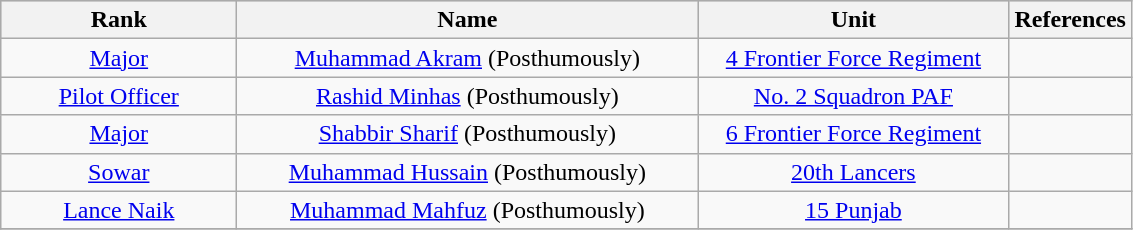<table class="wikitable sortable" style="text-align:center">
<tr style="background:#cccccc">
<th scope="col" style="width: 150px;">Rank</th>
<th scope="col" style="width: 300px;">Name</th>
<th scope="col" style="width: 200px;">Unit</th>
<th scope="col" style="width: 10px;">References</th>
</tr>
<tr>
<td><a href='#'>Major</a></td>
<td><a href='#'>Muhammad Akram</a> (Posthumously)</td>
<td><a href='#'>4 Frontier Force Regiment</a></td>
<td></td>
</tr>
<tr>
<td><a href='#'>Pilot Officer</a></td>
<td><a href='#'>Rashid Minhas</a> (Posthumously)</td>
<td><a href='#'>No. 2 Squadron PAF</a></td>
<td></td>
</tr>
<tr>
<td><a href='#'>Major</a></td>
<td><a href='#'>Shabbir Sharif</a> (Posthumously)</td>
<td><a href='#'>6 Frontier Force Regiment</a></td>
<td></td>
</tr>
<tr>
<td><a href='#'>Sowar</a></td>
<td><a href='#'>Muhammad Hussain</a> (Posthumously)</td>
<td><a href='#'>20th Lancers</a></td>
<td></td>
</tr>
<tr>
<td><a href='#'>Lance Naik</a></td>
<td><a href='#'>Muhammad Mahfuz</a> (Posthumously)</td>
<td><a href='#'>15 Punjab</a></td>
<td></td>
</tr>
<tr>
</tr>
</table>
